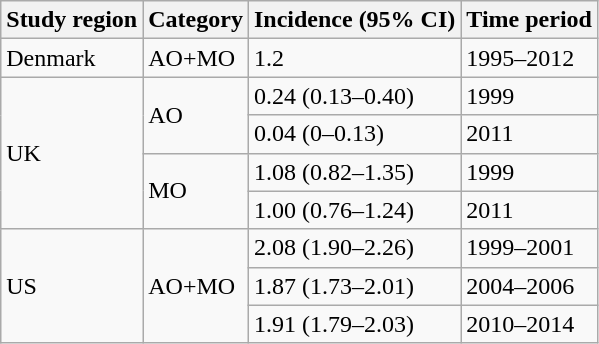<table class="wikitable">
<tr>
<th>Study region</th>
<th>Category</th>
<th>Incidence (95% CI)</th>
<th>Time period</th>
</tr>
<tr>
<td>Denmark</td>
<td>AO+MO</td>
<td>1.2</td>
<td>1995–2012</td>
</tr>
<tr>
<td rowspan="4">UK</td>
<td rowspan="2">AO</td>
<td>0.24 (0.13–0.40)</td>
<td>1999</td>
</tr>
<tr>
<td>0.04 (0–0.13)</td>
<td>2011</td>
</tr>
<tr>
<td rowspan="2">MO</td>
<td>1.08 (0.82–1.35)</td>
<td>1999</td>
</tr>
<tr>
<td>1.00 (0.76–1.24)</td>
<td>2011</td>
</tr>
<tr>
<td rowspan="3">US</td>
<td rowspan="3">AO+MO</td>
<td>2.08 (1.90–2.26)</td>
<td>1999–2001</td>
</tr>
<tr>
<td>1.87 (1.73–2.01)</td>
<td>2004–2006</td>
</tr>
<tr>
<td>1.91 (1.79–2.03)</td>
<td>2010–2014</td>
</tr>
</table>
